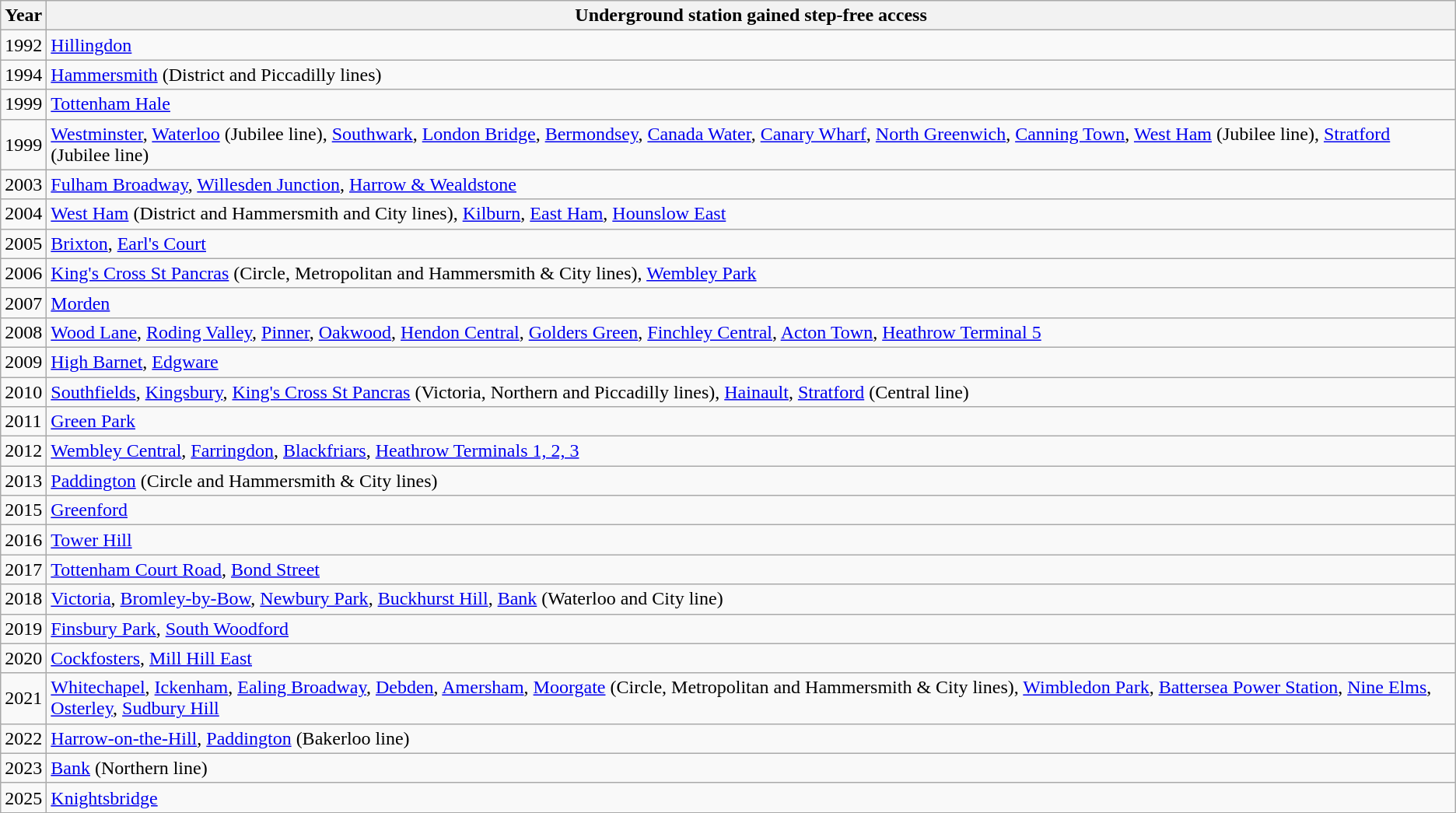<table class="wikitable">
<tr>
<th>Year</th>
<th>Underground station gained step-free access</th>
</tr>
<tr>
<td>1992</td>
<td><a href='#'>Hillingdon</a></td>
</tr>
<tr>
<td>1994</td>
<td><a href='#'>Hammersmith</a> (District and Piccadilly lines)</td>
</tr>
<tr>
<td>1999</td>
<td><a href='#'>Tottenham Hale</a></td>
</tr>
<tr>
<td>1999</td>
<td><a href='#'>Westminster</a>, <a href='#'>Waterloo</a> (Jubilee line), <a href='#'>Southwark</a>, <a href='#'>London Bridge</a>, <a href='#'>Bermondsey</a>, <a href='#'>Canada Water</a>, <a href='#'>Canary Wharf</a>, <a href='#'>North Greenwich</a>, <a href='#'>Canning Town</a>, <a href='#'>West Ham</a> (Jubilee line), <a href='#'>Stratford</a> (Jubilee line)</td>
</tr>
<tr>
<td>2003</td>
<td><a href='#'>Fulham Broadway</a>, <a href='#'>Willesden Junction</a>, <a href='#'>Harrow & Wealdstone</a></td>
</tr>
<tr>
<td>2004</td>
<td><a href='#'>West Ham</a> (District and Hammersmith and City lines), <a href='#'>Kilburn</a>, <a href='#'>East Ham</a>, <a href='#'>Hounslow East</a></td>
</tr>
<tr>
<td>2005</td>
<td><a href='#'>Brixton</a>, <a href='#'>Earl's Court</a></td>
</tr>
<tr>
<td>2006</td>
<td><a href='#'>King's Cross St Pancras</a> (Circle, Metropolitan and Hammersmith & City lines), <a href='#'>Wembley Park</a></td>
</tr>
<tr>
<td>2007</td>
<td><a href='#'>Morden</a></td>
</tr>
<tr>
<td>2008</td>
<td><a href='#'>Wood Lane</a>, <a href='#'>Roding Valley</a>, <a href='#'>Pinner</a>, <a href='#'>Oakwood</a>, <a href='#'>Hendon Central</a>, <a href='#'>Golders Green</a>, <a href='#'>Finchley Central</a>, <a href='#'>Acton Town</a>, <a href='#'>Heathrow Terminal 5</a></td>
</tr>
<tr>
<td>2009</td>
<td><a href='#'>High Barnet</a>, <a href='#'>Edgware</a></td>
</tr>
<tr>
<td>2010</td>
<td><a href='#'>Southfields</a>, <a href='#'>Kingsbury</a>, <a href='#'>King's Cross St Pancras</a> (Victoria, Northern and Piccadilly lines), <a href='#'>Hainault</a>, <a href='#'>Stratford</a> (Central line)</td>
</tr>
<tr>
<td>2011</td>
<td><a href='#'>Green Park</a></td>
</tr>
<tr>
<td>2012</td>
<td><a href='#'>Wembley Central</a>, <a href='#'>Farringdon</a>, <a href='#'>Blackfriars</a>, <a href='#'>Heathrow Terminals 1, 2, 3</a></td>
</tr>
<tr>
<td>2013</td>
<td><a href='#'>Paddington</a> (Circle and Hammersmith & City lines)</td>
</tr>
<tr>
<td>2015</td>
<td><a href='#'>Greenford</a></td>
</tr>
<tr>
<td>2016</td>
<td><a href='#'>Tower Hill</a></td>
</tr>
<tr>
<td>2017</td>
<td><a href='#'>Tottenham Court Road</a>, <a href='#'>Bond Street</a></td>
</tr>
<tr>
<td>2018</td>
<td><a href='#'>Victoria</a>, <a href='#'>Bromley-by-Bow</a>, <a href='#'>Newbury Park</a>, <a href='#'>Buckhurst Hill</a>, <a href='#'>Bank</a> (Waterloo and City line)</td>
</tr>
<tr>
<td>2019</td>
<td><a href='#'>Finsbury Park</a>, <a href='#'>South Woodford</a></td>
</tr>
<tr>
<td>2020</td>
<td><a href='#'>Cockfosters</a>, <a href='#'>Mill Hill East</a></td>
</tr>
<tr>
<td>2021</td>
<td><a href='#'>Whitechapel</a>, <a href='#'>Ickenham</a>, <a href='#'>Ealing Broadway</a>, <a href='#'>Debden</a>, <a href='#'>Amersham</a>, <a href='#'>Moorgate</a> (Circle, Metropolitan and Hammersmith & City lines), <a href='#'>Wimbledon Park</a>, <a href='#'>Battersea Power Station</a>, <a href='#'>Nine Elms</a>, <a href='#'>Osterley</a>, <a href='#'>Sudbury Hill</a></td>
</tr>
<tr>
<td>2022</td>
<td><a href='#'>Harrow-on-the-Hill</a>, <a href='#'>Paddington</a> (Bakerloo line)</td>
</tr>
<tr>
<td>2023</td>
<td><a href='#'>Bank</a> (Northern line)</td>
</tr>
<tr>
<td>2025</td>
<td><a href='#'>Knightsbridge</a></td>
</tr>
</table>
